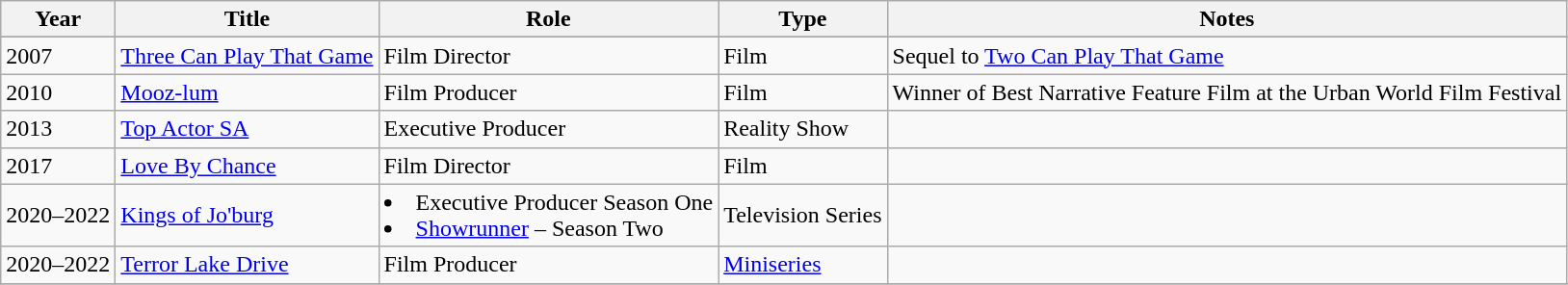<table class="wikitable">
<tr>
<th>Year</th>
<th>Title</th>
<th>Role</th>
<th>Type</th>
<th>Notes</th>
</tr>
<tr>
</tr>
<tr>
<td>2007</td>
<td><a href='#'>Three Can Play That Game</a></td>
<td>Film Director</td>
<td>Film</td>
<td>Sequel to <a href='#'>Two Can Play That Game</a></td>
</tr>
<tr>
<td>2010</td>
<td><a href='#'>Mooz-lum</a></td>
<td>Film Producer</td>
<td>Film</td>
<td>Winner of Best Narrative Feature Film at the Urban World Film Festival</td>
</tr>
<tr>
<td>2013</td>
<td><a href='#'>Top Actor SA</a></td>
<td>Executive Producer</td>
<td>Reality Show</td>
<td></td>
</tr>
<tr>
<td>2017</td>
<td><a href='#'>Love By Chance</a></td>
<td>Film Director</td>
<td>Film</td>
<td></td>
</tr>
<tr>
<td>2020–2022</td>
<td><a href='#'>Kings of Jo'burg</a></td>
<td><li>Executive Producer Season One </li> <li><a href='#'>Showrunner</a> – Season Two </li></td>
<td>Television Series</td>
<td></td>
</tr>
<tr>
<td>2020–2022</td>
<td><a href='#'>Terror Lake Drive</a></td>
<td>Film Producer</td>
<td><a href='#'>Miniseries</a></td>
<td></td>
</tr>
<tr>
</tr>
</table>
